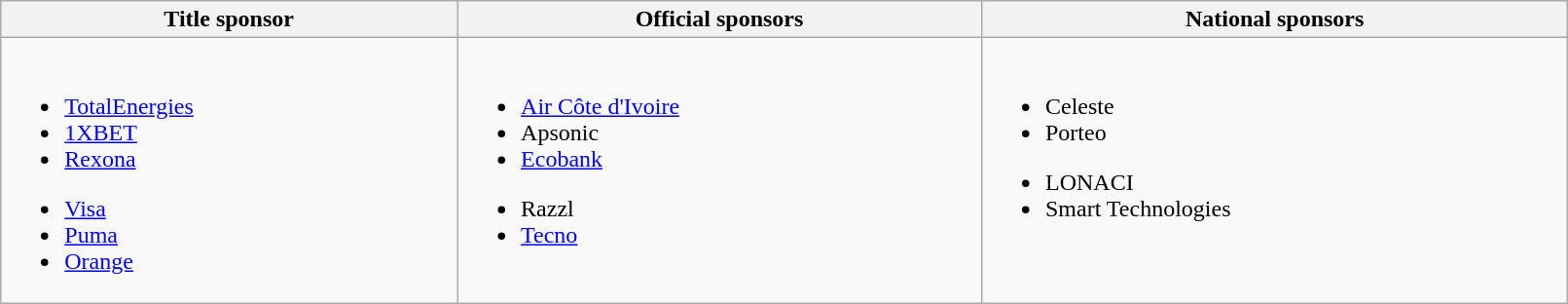<table class="wikitable" style="width:85%;">
<tr>
<th>Title sponsor</th>
<th>Official sponsors</th>
<th>National sponsors</th>
</tr>
<tr>
<td style="vertical-align:top;"><br><ul><li><a href='#'>TotalEnergies</a></li><li><a href='#'>1XBET</a></li><li><a href='#'>Rexona</a></li></ul><ul><li><a href='#'>Visa</a></li><li><a href='#'>Puma</a></li><li><a href='#'>Orange</a></li></ul></td>
<td style="vertical-align:top;"><br><ul><li><a href='#'>Air Côte d'Ivoire</a></li><li>Apsonic</li><li><a href='#'>Ecobank</a></li></ul><ul><li>Razzl</li><li><a href='#'>Tecno</a></li></ul></td>
<td style="vertical-align:top;"><br><ul><li>Celeste</li><li>Porteo</li></ul><ul><li>LONACI</li><li>Smart Technologies</li></ul></td>
</tr>
</table>
